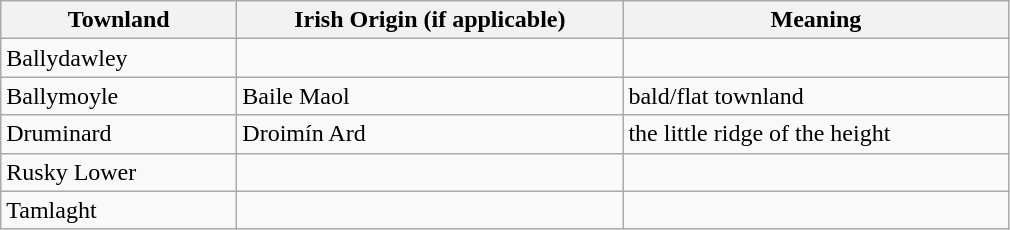<table class="wikitable" style="border:1px solid darkgray;">
<tr>
<th width="150">Townland</th>
<th width="250">Irish Origin (if applicable)</th>
<th width="250">Meaning</th>
</tr>
<tr>
<td>Ballydawley</td>
<td></td>
<td></td>
</tr>
<tr>
<td>Ballymoyle</td>
<td>Baile Maol</td>
<td>bald/flat townland</td>
</tr>
<tr>
<td>Druminard</td>
<td>Droimín Ard</td>
<td>the little ridge of the height</td>
</tr>
<tr>
<td>Rusky Lower</td>
<td></td>
<td></td>
</tr>
<tr>
<td>Tamlaght</td>
<td></td>
<td></td>
</tr>
</table>
